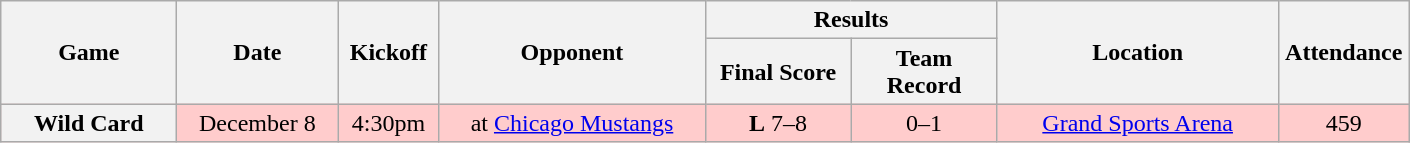<table class="wikitable">
<tr>
<th rowspan="2" width="110">Game</th>
<th rowspan="2" width="100">Date</th>
<th rowspan="2" width="60">Kickoff</th>
<th rowspan="2" width="170">Opponent</th>
<th colspan="2" width="180">Results</th>
<th rowspan="2" width="180">Location</th>
<th rowspan="2" width="80">Attendance</th>
</tr>
<tr>
<th width="90">Final Score</th>
<th width="90">Team Record</th>
</tr>
<tr align="center" bgcolor="#FFCCCC">
<th>Wild Card</th>
<td>December 8</td>
<td>4:30pm</td>
<td>at <a href='#'>Chicago Mustangs</a></td>
<td><strong>L</strong> 7–8</td>
<td>0–1</td>
<td><a href='#'>Grand Sports Arena</a></td>
<td>459</td>
</tr>
</table>
